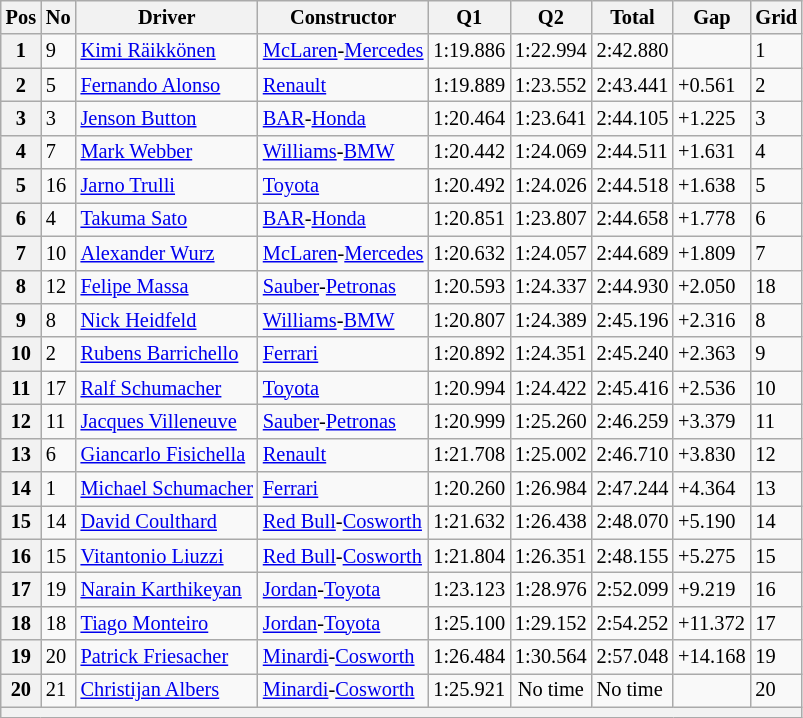<table class="wikitable sortable" style="font-size: 85%;">
<tr>
<th>Pos</th>
<th>No</th>
<th>Driver</th>
<th>Constructor</th>
<th>Q1</th>
<th>Q2</th>
<th>Total</th>
<th>Gap</th>
<th>Grid</th>
</tr>
<tr>
<th>1</th>
<td>9</td>
<td> <a href='#'>Kimi Räikkönen</a></td>
<td><a href='#'>McLaren</a>-<a href='#'>Mercedes</a></td>
<td>1:19.886</td>
<td style="text-align:center;">1:22.994</td>
<td>2:42.880</td>
<td></td>
<td>1</td>
</tr>
<tr>
<th>2</th>
<td>5</td>
<td> <a href='#'>Fernando Alonso</a></td>
<td><a href='#'>Renault</a></td>
<td>1:19.889</td>
<td style="text-align:center;">1:23.552</td>
<td>2:43.441</td>
<td>+0.561</td>
<td>2</td>
</tr>
<tr>
<th>3</th>
<td>3</td>
<td> <a href='#'>Jenson Button</a></td>
<td><a href='#'>BAR</a>-<a href='#'>Honda</a></td>
<td>1:20.464</td>
<td style="text-align:center;">1:23.641</td>
<td>2:44.105</td>
<td>+1.225</td>
<td>3</td>
</tr>
<tr>
<th>4</th>
<td>7</td>
<td> <a href='#'>Mark Webber</a></td>
<td><a href='#'>Williams</a>-<a href='#'>BMW</a></td>
<td>1:20.442</td>
<td style="text-align:center;">1:24.069</td>
<td>2:44.511</td>
<td>+1.631</td>
<td>4</td>
</tr>
<tr>
<th>5</th>
<td>16</td>
<td> <a href='#'>Jarno Trulli</a></td>
<td><a href='#'>Toyota</a></td>
<td>1:20.492</td>
<td style="text-align:center;">1:24.026</td>
<td>2:44.518</td>
<td>+1.638</td>
<td>5</td>
</tr>
<tr>
<th>6</th>
<td>4</td>
<td> <a href='#'>Takuma Sato</a></td>
<td><a href='#'>BAR</a>-<a href='#'>Honda</a></td>
<td>1:20.851</td>
<td style="text-align:center;">1:23.807</td>
<td>2:44.658</td>
<td>+1.778</td>
<td>6</td>
</tr>
<tr>
<th>7</th>
<td>10</td>
<td> <a href='#'>Alexander Wurz</a></td>
<td><a href='#'>McLaren</a>-<a href='#'>Mercedes</a></td>
<td>1:20.632</td>
<td style="text-align:center;">1:24.057</td>
<td>2:44.689</td>
<td>+1.809</td>
<td>7</td>
</tr>
<tr>
<th>8</th>
<td>12</td>
<td> <a href='#'>Felipe Massa</a></td>
<td><a href='#'>Sauber</a>-<a href='#'>Petronas</a></td>
<td>1:20.593</td>
<td style="text-align:center;">1:24.337</td>
<td>2:44.930</td>
<td>+2.050</td>
<td>18</td>
</tr>
<tr>
<th>9</th>
<td>8</td>
<td> <a href='#'>Nick Heidfeld</a></td>
<td><a href='#'>Williams</a>-<a href='#'>BMW</a></td>
<td>1:20.807</td>
<td style="text-align:center;">1:24.389</td>
<td>2:45.196</td>
<td>+2.316</td>
<td>8</td>
</tr>
<tr>
<th>10</th>
<td>2</td>
<td> <a href='#'>Rubens Barrichello</a></td>
<td><a href='#'>Ferrari</a></td>
<td>1:20.892</td>
<td style="text-align:center;">1:24.351</td>
<td>2:45.240</td>
<td>+2.363</td>
<td>9</td>
</tr>
<tr>
<th>11</th>
<td>17</td>
<td> <a href='#'>Ralf Schumacher</a></td>
<td><a href='#'>Toyota</a></td>
<td>1:20.994</td>
<td style="text-align:center;">1:24.422</td>
<td>2:45.416</td>
<td>+2.536</td>
<td>10</td>
</tr>
<tr>
<th>12</th>
<td>11</td>
<td> <a href='#'>Jacques Villeneuve</a></td>
<td><a href='#'>Sauber</a>-<a href='#'>Petronas</a></td>
<td>1:20.999</td>
<td style="text-align:center;">1:25.260</td>
<td>2:46.259</td>
<td>+3.379</td>
<td>11</td>
</tr>
<tr>
<th>13</th>
<td>6</td>
<td> <a href='#'>Giancarlo Fisichella</a></td>
<td><a href='#'>Renault</a></td>
<td>1:21.708</td>
<td style="text-align:center;">1:25.002</td>
<td>2:46.710</td>
<td>+3.830</td>
<td>12</td>
</tr>
<tr>
<th>14</th>
<td>1</td>
<td> <a href='#'>Michael Schumacher</a></td>
<td><a href='#'>Ferrari</a></td>
<td>1:20.260</td>
<td style="text-align:center;">1:26.984</td>
<td>2:47.244</td>
<td>+4.364</td>
<td>13</td>
</tr>
<tr>
<th>15</th>
<td>14</td>
<td> <a href='#'>David Coulthard</a></td>
<td><a href='#'>Red Bull</a>-<a href='#'>Cosworth</a></td>
<td>1:21.632</td>
<td style="text-align:center;">1:26.438</td>
<td>2:48.070</td>
<td>+5.190</td>
<td>14</td>
</tr>
<tr>
<th>16</th>
<td>15</td>
<td> <a href='#'>Vitantonio Liuzzi</a></td>
<td><a href='#'>Red Bull</a>-<a href='#'>Cosworth</a></td>
<td>1:21.804</td>
<td style="text-align:center;">1:26.351</td>
<td>2:48.155</td>
<td>+5.275</td>
<td>15</td>
</tr>
<tr>
<th>17</th>
<td>19</td>
<td> <a href='#'>Narain Karthikeyan</a></td>
<td><a href='#'>Jordan</a>-<a href='#'>Toyota</a></td>
<td>1:23.123</td>
<td style="text-align:center;">1:28.976</td>
<td>2:52.099</td>
<td>+9.219</td>
<td>16</td>
</tr>
<tr>
<th>18</th>
<td>18</td>
<td> <a href='#'>Tiago Monteiro</a></td>
<td><a href='#'>Jordan</a>-<a href='#'>Toyota</a></td>
<td>1:25.100</td>
<td style="text-align:center;">1:29.152</td>
<td>2:54.252</td>
<td>+11.372</td>
<td>17</td>
</tr>
<tr>
<th>19</th>
<td>20</td>
<td> <a href='#'>Patrick Friesacher</a></td>
<td><a href='#'>Minardi</a>-<a href='#'>Cosworth</a></td>
<td>1:26.484</td>
<td style="text-align:center;">1:30.564</td>
<td>2:57.048</td>
<td>+14.168</td>
<td>19</td>
</tr>
<tr>
<th>20</th>
<td>21</td>
<td> <a href='#'>Christijan Albers</a></td>
<td><a href='#'>Minardi</a>-<a href='#'>Cosworth</a></td>
<td>1:25.921</td>
<td style="text-align:center;">No time</td>
<td>No time</td>
<td></td>
<td>20</td>
</tr>
<tr>
<th colspan="9"></th>
</tr>
</table>
